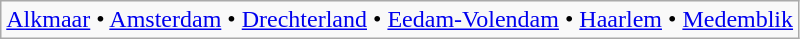<table class="wikitable">
<tr>
<td><a href='#'>Alkmaar</a> • <a href='#'>Amsterdam</a> • <a href='#'>Drechterland</a> • <a href='#'>Eedam-Volendam</a> • <a href='#'>Haarlem</a> • <a href='#'>Medemblik</a></td>
</tr>
</table>
